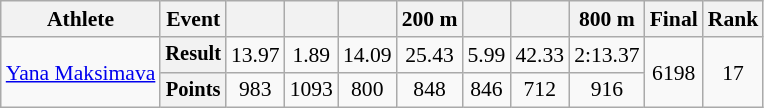<table class="wikitable" style="font-size:90%">
<tr>
<th>Athlete</th>
<th>Event</th>
<th></th>
<th></th>
<th></th>
<th>200 m</th>
<th></th>
<th></th>
<th>800 m</th>
<th>Final</th>
<th>Rank</th>
</tr>
<tr align=center>
<td rowspan=2 align=left><a href='#'>Yana Maksimava</a></td>
<th style="font-size:95%">Result</th>
<td>13.97</td>
<td>1.89</td>
<td>14.09</td>
<td>25.43</td>
<td>5.99</td>
<td>42.33</td>
<td>2:13.37</td>
<td rowspan=2>6198</td>
<td rowspan=2>17</td>
</tr>
<tr align=center>
<th style="font-size:95%">Points</th>
<td>983</td>
<td>1093</td>
<td>800</td>
<td>848</td>
<td>846</td>
<td>712</td>
<td>916</td>
</tr>
</table>
